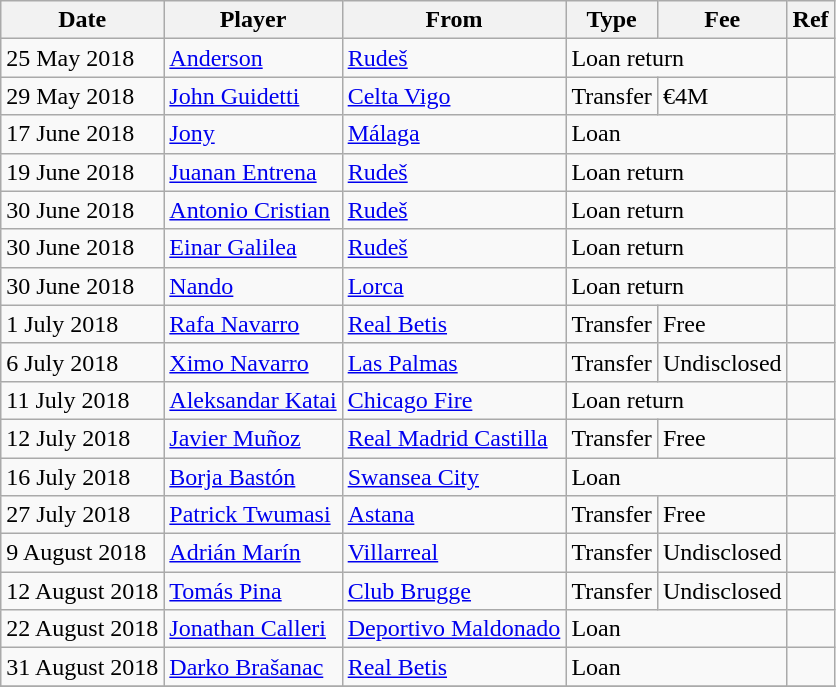<table class="wikitable">
<tr>
<th>Date</th>
<th>Player</th>
<th>From</th>
<th>Type</th>
<th>Fee</th>
<th>Ref</th>
</tr>
<tr>
<td>25 May 2018</td>
<td> <a href='#'>Anderson</a></td>
<td> <a href='#'>Rudeš</a></td>
<td colspan=2>Loan return</td>
<td></td>
</tr>
<tr>
<td>29 May 2018</td>
<td> <a href='#'>John Guidetti</a></td>
<td> <a href='#'>Celta Vigo</a></td>
<td>Transfer</td>
<td>€4M</td>
<td></td>
</tr>
<tr>
<td>17 June 2018</td>
<td> <a href='#'>Jony</a></td>
<td> <a href='#'>Málaga</a></td>
<td colspan=2>Loan</td>
<td></td>
</tr>
<tr>
<td>19 June 2018</td>
<td> <a href='#'>Juanan Entrena</a></td>
<td> <a href='#'>Rudeš</a></td>
<td colspan=2>Loan return</td>
<td></td>
</tr>
<tr>
<td>30 June 2018</td>
<td> <a href='#'>Antonio Cristian</a></td>
<td> <a href='#'>Rudeš</a></td>
<td colspan=2>Loan return</td>
<td></td>
</tr>
<tr>
<td>30 June 2018</td>
<td> <a href='#'>Einar Galilea</a></td>
<td> <a href='#'>Rudeš</a></td>
<td colspan=2>Loan return</td>
<td></td>
</tr>
<tr>
<td>30 June 2018</td>
<td> <a href='#'>Nando</a></td>
<td> <a href='#'>Lorca</a></td>
<td colspan=2>Loan return</td>
<td></td>
</tr>
<tr>
<td>1 July 2018</td>
<td> <a href='#'>Rafa Navarro</a></td>
<td> <a href='#'>Real Betis</a></td>
<td>Transfer</td>
<td>Free</td>
<td></td>
</tr>
<tr>
<td>6 July 2018</td>
<td> <a href='#'>Ximo Navarro</a></td>
<td> <a href='#'>Las Palmas</a></td>
<td>Transfer</td>
<td>Undisclosed</td>
<td></td>
</tr>
<tr>
<td>11 July 2018</td>
<td> <a href='#'>Aleksandar Katai</a></td>
<td> <a href='#'>Chicago Fire</a></td>
<td colspan=2>Loan return</td>
<td></td>
</tr>
<tr>
<td>12 July 2018</td>
<td> <a href='#'>Javier Muñoz</a></td>
<td> <a href='#'>Real Madrid Castilla</a></td>
<td>Transfer</td>
<td>Free</td>
<td></td>
</tr>
<tr>
<td>16 July 2018</td>
<td> <a href='#'>Borja Bastón</a></td>
<td> <a href='#'>Swansea City</a></td>
<td colspan=2>Loan</td>
<td></td>
</tr>
<tr>
<td>27 July 2018</td>
<td> <a href='#'>Patrick Twumasi</a></td>
<td> <a href='#'>Astana</a></td>
<td>Transfer</td>
<td>Free</td>
<td></td>
</tr>
<tr>
<td>9 August 2018</td>
<td> <a href='#'>Adrián Marín</a></td>
<td> <a href='#'>Villarreal</a></td>
<td>Transfer</td>
<td>Undisclosed</td>
<td></td>
</tr>
<tr>
<td>12 August 2018</td>
<td> <a href='#'>Tomás Pina</a></td>
<td> <a href='#'>Club Brugge</a></td>
<td>Transfer</td>
<td>Undisclosed</td>
<td></td>
</tr>
<tr>
<td>22 August 2018</td>
<td> <a href='#'>Jonathan Calleri</a></td>
<td> <a href='#'>Deportivo Maldonado</a></td>
<td colspan=2>Loan</td>
<td></td>
</tr>
<tr>
<td>31 August 2018</td>
<td> <a href='#'>Darko Brašanac</a></td>
<td> <a href='#'>Real Betis</a></td>
<td colspan=2>Loan</td>
<td></td>
</tr>
<tr>
</tr>
</table>
